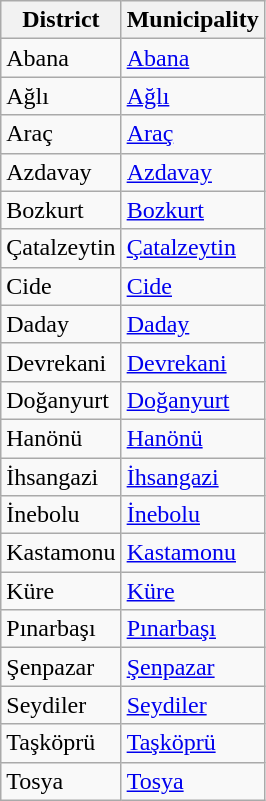<table class="sortable wikitable">
<tr>
<th>District</th>
<th>Municipality</th>
</tr>
<tr>
<td>Abana</td>
<td><a href='#'>Abana</a></td>
</tr>
<tr>
<td>Ağlı</td>
<td><a href='#'>Ağlı</a></td>
</tr>
<tr>
<td>Araç</td>
<td><a href='#'>Araç</a></td>
</tr>
<tr>
<td>Azdavay</td>
<td><a href='#'>Azdavay</a></td>
</tr>
<tr>
<td>Bozkurt</td>
<td><a href='#'>Bozkurt</a></td>
</tr>
<tr>
<td>Çatalzeytin</td>
<td><a href='#'>Çatalzeytin</a></td>
</tr>
<tr>
<td>Cide</td>
<td><a href='#'>Cide</a></td>
</tr>
<tr>
<td>Daday</td>
<td><a href='#'>Daday</a></td>
</tr>
<tr>
<td>Devrekani</td>
<td><a href='#'>Devrekani</a></td>
</tr>
<tr>
<td>Doğanyurt</td>
<td><a href='#'>Doğanyurt</a></td>
</tr>
<tr>
<td>Hanönü</td>
<td><a href='#'>Hanönü</a></td>
</tr>
<tr>
<td>İhsangazi</td>
<td><a href='#'>İhsangazi</a></td>
</tr>
<tr>
<td>İnebolu</td>
<td><a href='#'>İnebolu</a></td>
</tr>
<tr>
<td>Kastamonu</td>
<td><a href='#'>Kastamonu</a></td>
</tr>
<tr>
<td>Küre</td>
<td><a href='#'>Küre</a></td>
</tr>
<tr>
<td>Pınarbaşı</td>
<td><a href='#'>Pınarbaşı</a></td>
</tr>
<tr>
<td>Şenpazar</td>
<td><a href='#'>Şenpazar</a></td>
</tr>
<tr>
<td>Seydiler</td>
<td><a href='#'>Seydiler</a></td>
</tr>
<tr>
<td>Taşköprü</td>
<td><a href='#'>Taşköprü</a></td>
</tr>
<tr>
<td>Tosya</td>
<td><a href='#'>Tosya</a></td>
</tr>
</table>
